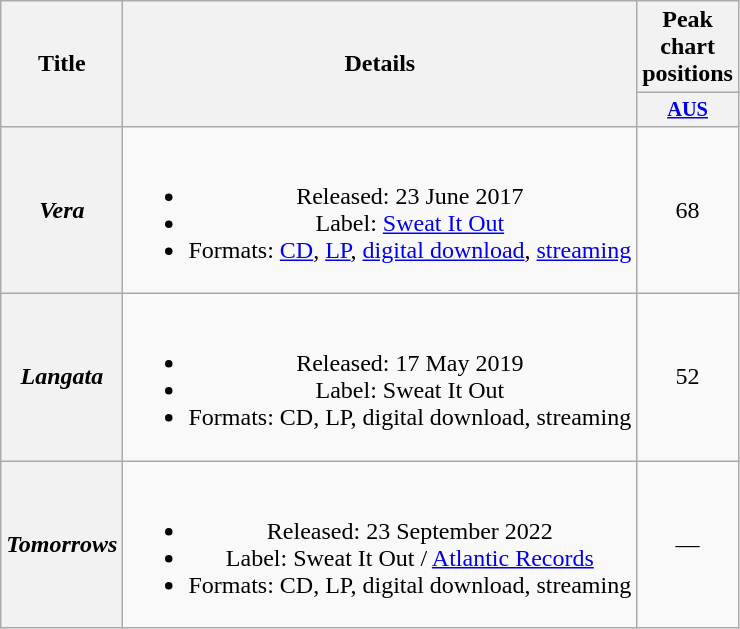<table class="wikitable plainrowheaders" style="text-align:center">
<tr>
<th scope="col" rowspan="2">Title</th>
<th scope="col" rowspan="2">Details</th>
<th scope="col" colspan="1">Peak chart positions</th>
</tr>
<tr>
<th scope="col" style="width:2.5em;font-size:85%;"><a href='#'>AUS</a><br></th>
</tr>
<tr>
<th scope="row"><em>Vera</em></th>
<td><br><ul><li>Released: 23 June 2017</li><li>Label: <a href='#'>Sweat It Out</a></li><li>Formats: <a href='#'>CD</a>, <a href='#'>LP</a>, <a href='#'>digital download</a>, <a href='#'>streaming</a></li></ul></td>
<td>68</td>
</tr>
<tr>
<th scope="row"><em>Langata</em></th>
<td><br><ul><li>Released: 17 May 2019</li><li>Label: Sweat It Out</li><li>Formats: CD, LP, digital download, streaming</li></ul></td>
<td>52</td>
</tr>
<tr>
<th scope="row"><em>Tomorrows</em></th>
<td><br><ul><li>Released: 23 September 2022</li><li>Label: Sweat It Out / <a href='#'>Atlantic Records</a></li><li>Formats: CD, LP, digital download, streaming</li></ul></td>
<td>—</td>
</tr>
</table>
